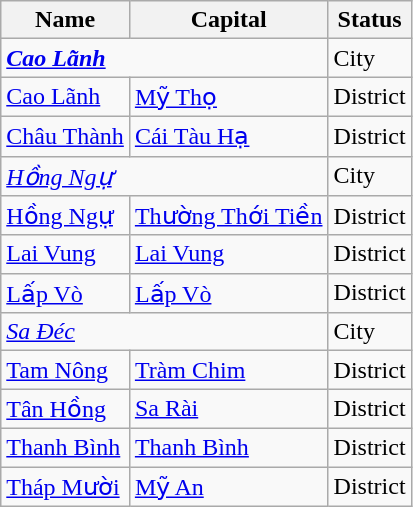<table class="wikitable sortable">
<tr>
<th>Name</th>
<th>Capital</th>
<th>Status</th>
</tr>
<tr>
<td colspan="2"><strong><em><a href='#'>Cao Lãnh</a></em></strong></td>
<td>City</td>
</tr>
<tr>
<td><a href='#'>Cao Lãnh</a></td>
<td><a href='#'>Mỹ Thọ</a></td>
<td>District</td>
</tr>
<tr>
<td><a href='#'>Châu Thành</a></td>
<td><a href='#'>Cái Tàu Hạ</a></td>
<td>District</td>
</tr>
<tr>
<td colspan="2"><em><a href='#'>Hồng Ngự</a></em></td>
<td>City</td>
</tr>
<tr>
<td><a href='#'>Hồng Ngự</a></td>
<td><a href='#'>Thường Thới Tiền</a></td>
<td>District</td>
</tr>
<tr>
<td><a href='#'>Lai Vung</a></td>
<td><a href='#'>Lai Vung</a></td>
<td>District</td>
</tr>
<tr>
<td><a href='#'>Lấp Vò</a></td>
<td><a href='#'>Lấp Vò</a></td>
<td>District</td>
</tr>
<tr>
<td colspan="2"><em><a href='#'>Sa Đéc</a></em></td>
<td>City</td>
</tr>
<tr>
<td><a href='#'>Tam Nông</a></td>
<td><a href='#'>Tràm Chim</a></td>
<td>District</td>
</tr>
<tr>
<td><a href='#'>Tân Hồng</a></td>
<td><a href='#'>Sa Rài</a></td>
<td>District</td>
</tr>
<tr>
<td><a href='#'>Thanh Bình</a></td>
<td><a href='#'>Thanh Bình</a></td>
<td>District</td>
</tr>
<tr>
<td><a href='#'>Tháp Mười</a></td>
<td><a href='#'>Mỹ An</a></td>
<td>District</td>
</tr>
</table>
